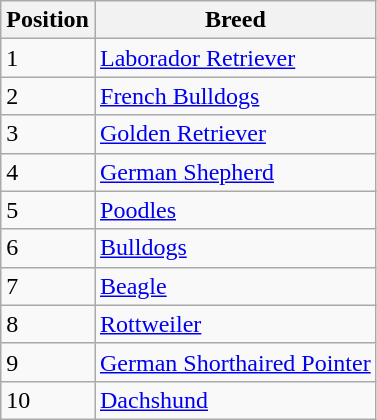<table class="wikitable sortable">
<tr>
<th>Position</th>
<th>Breed</th>
</tr>
<tr>
<td>1</td>
<td><a href='#'>Laborador Retriever</a></td>
</tr>
<tr>
<td>2</td>
<td><a href='#'>French Bulldogs</a></td>
</tr>
<tr>
<td>3</td>
<td><a href='#'>Golden Retriever</a></td>
</tr>
<tr>
<td>4</td>
<td><a href='#'>German Shepherd</a></td>
</tr>
<tr>
<td>5</td>
<td><a href='#'>Poodles</a></td>
</tr>
<tr>
<td>6</td>
<td><a href='#'>Bulldogs</a></td>
</tr>
<tr>
<td>7</td>
<td><a href='#'>Beagle</a></td>
</tr>
<tr>
<td>8</td>
<td><a href='#'>Rottweiler</a></td>
</tr>
<tr>
<td>9</td>
<td><a href='#'>German Shorthaired Pointer</a></td>
</tr>
<tr>
<td>10</td>
<td><a href='#'>Dachshund</a></td>
</tr>
</table>
